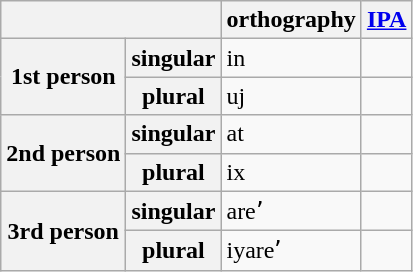<table class="wikitable">
<tr>
<th colspan="2"></th>
<th>orthography</th>
<th><a href='#'>IPA</a></th>
</tr>
<tr>
<th rowspan="2">1st person</th>
<th>singular</th>
<td>in</td>
<td></td>
</tr>
<tr>
<th>plural</th>
<td>uj</td>
<td></td>
</tr>
<tr>
<th rowspan="2">2nd person</th>
<th>singular</th>
<td>at</td>
<td></td>
</tr>
<tr>
<th>plural</th>
<td>ix</td>
<td></td>
</tr>
<tr>
<th rowspan="2">3rd person</th>
<th>singular</th>
<td>areʼ</td>
<td></td>
</tr>
<tr>
<th>plural</th>
<td>iyareʼ</td>
<td></td>
</tr>
</table>
